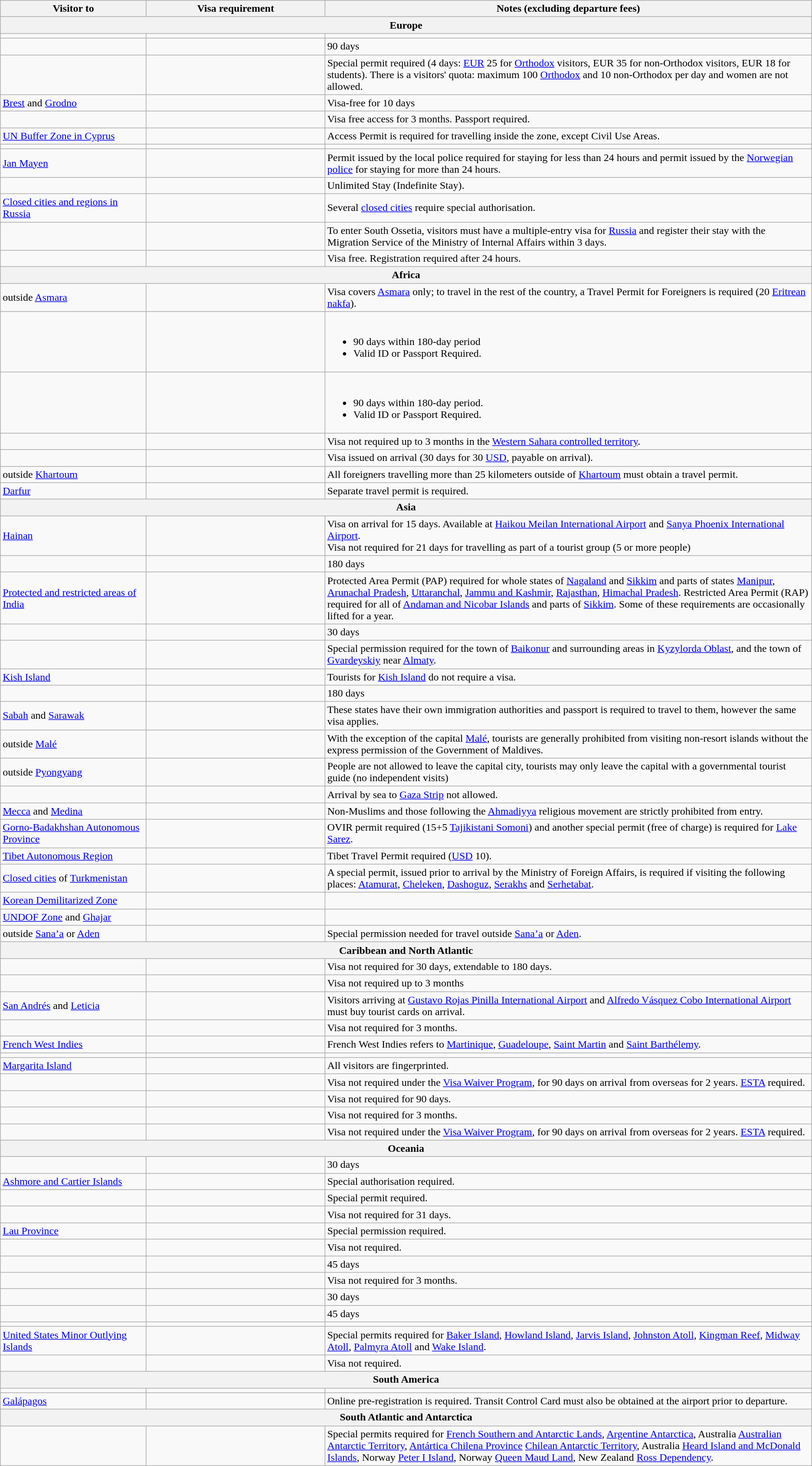<table class="wikitable sortable sticky-header mw-datatable">
<tr>
<th style="width:18%;">Visitor to</th>
<th style="width:22%;">Visa requirement</th>
<th>Notes (excluding departure fees)</th>
</tr>
<tr>
<th colspan="3">Europe</th>
</tr>
<tr>
<td></td>
<td></td>
<td></td>
</tr>
<tr>
<td></td>
<td></td>
<td>90 days </td>
</tr>
<tr>
<td></td>
<td></td>
<td>Special permit required (4 days: <a href='#'>EUR</a> 25 for <a href='#'>Orthodox</a> visitors, EUR 35 for non-Orthodox visitors, EUR 18 for students). There is a visitors' quota: maximum 100 <a href='#'>Orthodox</a> and 10 non-Orthodox per day and women are not allowed.</td>
</tr>
<tr>
<td> <a href='#'>Brest</a> and <a href='#'>Grodno</a></td>
<td></td>
<td>Visa-free for 10 days</td>
</tr>
<tr>
<td></td>
<td></td>
<td>Visa free access for 3 months. Passport required.</td>
</tr>
<tr>
<td> <a href='#'>UN Buffer Zone in Cyprus</a></td>
<td></td>
<td>Access Permit is required for travelling inside the zone, except Civil Use Areas.</td>
</tr>
<tr>
<td></td>
<td></td>
<td></td>
</tr>
<tr>
<td> <a href='#'>Jan Mayen</a></td>
<td></td>
<td>Permit issued by the local police required for staying for less than 24 hours and permit issued by the <a href='#'>Norwegian police</a> for staying for more than 24 hours.</td>
</tr>
<tr>
<td></td>
<td></td>
<td>Unlimited Stay (Indefinite Stay).</td>
</tr>
<tr>
<td> <a href='#'>Closed cities and regions in Russia</a></td>
<td></td>
<td>Several <a href='#'>closed cities</a> require special authorisation.</td>
</tr>
<tr>
<td></td>
<td></td>
<td>To enter South Ossetia, visitors must have a multiple-entry visa for <a href='#'>Russia</a> and register their stay with the Migration Service of the Ministry of Internal Affairs within 3 days.</td>
</tr>
<tr>
<td></td>
<td></td>
<td>Visa free. Registration required after 24 hours.</td>
</tr>
<tr>
<th colspan="3">Africa</th>
</tr>
<tr>
<td> outside <a href='#'>Asmara</a></td>
<td></td>
<td>Visa covers <a href='#'>Asmara</a> only; to travel in the rest of the country, a Travel Permit for Foreigners is required (20 <a href='#'>Eritrean nakfa</a>).</td>
</tr>
<tr>
<td></td>
<td></td>
<td><br><ul><li>90 days within 180-day period</li><li>Valid ID or Passport Required.</li></ul></td>
</tr>
<tr>
<td></td>
<td></td>
<td><br><ul><li>90 days within 180-day period.</li><li>Valid ID or Passport Required.</li></ul></td>
</tr>
<tr>
<td></td>
<td></td>
<td>Visa not required up to 3 months in the <a href='#'>Western Sahara controlled territory</a>.</td>
</tr>
<tr>
<td></td>
<td></td>
<td>Visa issued on arrival (30 days for 30 <a href='#'>USD</a>, payable on arrival).</td>
</tr>
<tr>
<td> outside <a href='#'>Khartoum</a></td>
<td></td>
<td>All foreigners travelling more than 25 kilometers outside of <a href='#'>Khartoum</a> must obtain a travel permit.</td>
</tr>
<tr>
<td> <a href='#'>Darfur</a></td>
<td></td>
<td>Separate travel permit is required.</td>
</tr>
<tr>
<th colspan="3">Asia</th>
</tr>
<tr>
<td> <a href='#'>Hainan</a></td>
<td></td>
<td>Visa on arrival for 15 days. Available at <a href='#'>Haikou Meilan International Airport</a> and <a href='#'>Sanya Phoenix International Airport</a>.<br>Visa not required for 21 days for travelling as part of a tourist group (5 or more people)</td>
</tr>
<tr>
<td></td>
<td></td>
<td>180 days</td>
</tr>
<tr>
<td> <a href='#'>Protected and restricted areas of India</a></td>
<td></td>
<td>Protected Area Permit (PAP) required for whole states of <a href='#'>Nagaland</a> and <a href='#'>Sikkim</a> and parts of states <a href='#'>Manipur</a>, <a href='#'>Arunachal Pradesh</a>, <a href='#'>Uttaranchal</a>, <a href='#'>Jammu and Kashmir</a>, <a href='#'>Rajasthan</a>, <a href='#'>Himachal Pradesh</a>. Restricted Area Permit (RAP) required for all of <a href='#'>Andaman and Nicobar Islands</a> and parts of <a href='#'>Sikkim</a>. Some of these requirements are occasionally lifted for a year.</td>
</tr>
<tr>
<td></td>
<td></td>
<td>30 days</td>
</tr>
<tr>
<td></td>
<td></td>
<td>Special permission required for the town of <a href='#'>Baikonur</a> and surrounding areas in <a href='#'>Kyzylorda Oblast</a>, and the town of <a href='#'>Gvardeyskiy</a> near <a href='#'>Almaty</a>.</td>
</tr>
<tr>
<td> <a href='#'>Kish Island</a></td>
<td></td>
<td>Tourists for <a href='#'>Kish Island</a> do not require a visa.</td>
</tr>
<tr>
<td></td>
<td></td>
<td>180 days</td>
</tr>
<tr>
<td> <a href='#'>Sabah</a> and <a href='#'>Sarawak</a></td>
<td></td>
<td>These states have their own immigration authorities and passport is required to travel to them, however the same visa applies.</td>
</tr>
<tr>
<td> outside <a href='#'>Malé</a></td>
<td></td>
<td>With the exception of the capital <a href='#'>Malé</a>, tourists are generally prohibited from visiting non-resort islands without the express permission of the Government of Maldives.</td>
</tr>
<tr>
<td> outside <a href='#'>Pyongyang</a></td>
<td></td>
<td>People are not allowed to leave the capital city, tourists may only leave the capital with a governmental tourist guide (no independent visits)</td>
</tr>
<tr>
<td></td>
<td></td>
<td>Arrival by sea to <a href='#'>Gaza Strip</a> not allowed.</td>
</tr>
<tr>
<td> <a href='#'>Mecca</a> and <a href='#'>Medina</a></td>
<td></td>
<td>Non-Muslims and those following the <a href='#'>Ahmadiyya</a> religious movement are strictly prohibited from entry.</td>
</tr>
<tr>
<td> <a href='#'>Gorno-Badakhshan Autonomous Province</a></td>
<td></td>
<td>OVIR permit required (15+5 <a href='#'>Tajikistani Somoni</a>) and another special permit (free of charge) is required for <a href='#'>Lake Sarez</a>.</td>
</tr>
<tr>
<td> <a href='#'>Tibet Autonomous Region</a></td>
<td></td>
<td>Tibet Travel Permit required (<a href='#'>USD</a> 10).</td>
</tr>
<tr>
<td> <a href='#'>Closed cities</a> of <a href='#'>Turkmenistan</a></td>
<td></td>
<td>A special permit, issued prior to arrival by the Ministry of Foreign Affairs, is required if visiting the following places: <a href='#'>Atamurat</a>, <a href='#'>Cheleken</a>, <a href='#'>Dashoguz</a>, <a href='#'>Serakhs</a> and <a href='#'>Serhetabat</a>.</td>
</tr>
<tr>
<td> <a href='#'>Korean Demilitarized Zone</a></td>
<td></td>
<td></td>
</tr>
<tr>
<td> <a href='#'>UNDOF Zone</a> and <a href='#'>Ghajar</a></td>
<td></td>
<td></td>
</tr>
<tr>
<td> outside <a href='#'>Sana’a</a> or <a href='#'>Aden</a></td>
<td></td>
<td>Special permission needed for travel outside <a href='#'>Sana’a</a> or <a href='#'>Aden</a>.</td>
</tr>
<tr>
<th colspan="3">Caribbean and North Atlantic</th>
</tr>
<tr>
<td></td>
<td></td>
<td>Visa not required for 30 days, extendable to 180 days.</td>
</tr>
<tr>
<td></td>
<td></td>
<td>Visa not required up to 3 months</td>
</tr>
<tr>
<td> <a href='#'>San Andrés</a> and <a href='#'>Leticia</a></td>
<td></td>
<td>Visitors arriving at <a href='#'>Gustavo Rojas Pinilla International Airport</a> and <a href='#'>Alfredo Vásquez Cobo International Airport</a> must buy tourist cards on arrival.</td>
</tr>
<tr>
<td></td>
<td></td>
<td>Visa not required for 3 months.</td>
</tr>
<tr>
<td> <a href='#'>French West Indies</a></td>
<td></td>
<td>French West Indies refers to <a href='#'>Martinique</a>, <a href='#'>Guadeloupe</a>, <a href='#'>Saint Martin</a> and <a href='#'>Saint Barthélemy</a>.</td>
</tr>
<tr>
<td></td>
<td></td>
<td></td>
</tr>
<tr>
<td> <a href='#'>Margarita Island</a></td>
<td></td>
<td>All visitors are fingerprinted.</td>
</tr>
<tr>
<td></td>
<td></td>
<td>Visa not required under the <a href='#'>Visa Waiver Program</a>, for 90 days on arrival from overseas for 2 years. <a href='#'>ESTA</a> required.</td>
</tr>
<tr>
<td></td>
<td></td>
<td>Visa not required for 90 days.</td>
</tr>
<tr>
<td></td>
<td></td>
<td>Visa not required for 3 months.</td>
</tr>
<tr>
<td></td>
<td></td>
<td>Visa not required under the <a href='#'>Visa Waiver Program</a>, for 90 days on arrival from overseas for 2 years. <a href='#'>ESTA</a> required.</td>
</tr>
<tr>
<th colspan="3">Oceania</th>
</tr>
<tr>
<td></td>
<td></td>
<td>30 days</td>
</tr>
<tr>
<td> <a href='#'>Ashmore and Cartier Islands</a></td>
<td></td>
<td>Special authorisation required.</td>
</tr>
<tr>
<td></td>
<td></td>
<td>Special permit required.</td>
</tr>
<tr>
<td></td>
<td></td>
<td>Visa not required for 31 days.</td>
</tr>
<tr>
<td> <a href='#'>Lau Province</a></td>
<td></td>
<td>Special permission required.</td>
</tr>
<tr>
<td></td>
<td></td>
<td>Visa not required.</td>
</tr>
<tr>
<td></td>
<td></td>
<td>45 days</td>
</tr>
<tr>
<td></td>
<td></td>
<td>Visa not required for 3 months.</td>
</tr>
<tr>
<td></td>
<td></td>
<td>30 days</td>
</tr>
<tr>
<td></td>
<td></td>
<td>45 days</td>
</tr>
<tr>
<td></td>
<td></td>
<td></td>
</tr>
<tr>
<td> <a href='#'>United States Minor Outlying Islands</a></td>
<td></td>
<td>Special permits required for <a href='#'>Baker Island</a>, <a href='#'>Howland Island</a>, <a href='#'>Jarvis Island</a>, <a href='#'>Johnston Atoll</a>, <a href='#'>Kingman Reef</a>, <a href='#'>Midway Atoll</a>, <a href='#'>Palmyra Atoll</a> and <a href='#'>Wake Island</a>.</td>
</tr>
<tr>
<td></td>
<td></td>
<td>Visa not required.</td>
</tr>
<tr>
<th colspan="3">South America</th>
</tr>
<tr>
<td></td>
<td></td>
<td></td>
</tr>
<tr>
<td> <a href='#'>Galápagos</a></td>
<td></td>
<td>Online pre-registration is required. Transit Control Card must also be obtained at the airport prior to departure.</td>
</tr>
<tr>
<th colspan="3">South Atlantic and Antarctica</th>
</tr>
<tr>
<td></td>
<td></td>
<td>Special permits required for <a href='#'>French Southern and Antarctic Lands</a>, <a href='#'>Argentine Antarctica</a>, Australia <a href='#'>Australian Antarctic Territory</a>, <a href='#'>Antártica Chilena Province</a> <a href='#'>Chilean Antarctic Territory</a>, Australia <a href='#'>Heard Island and McDonald Islands</a>, Norway <a href='#'>Peter I Island</a>, Norway <a href='#'>Queen Maud Land</a>, New Zealand <a href='#'>Ross Dependency</a>.</td>
</tr>
</table>
